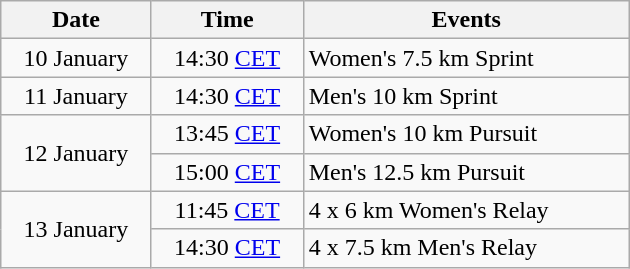<table class="wikitable" style="text-align: center" width="420">
<tr>
<th>Date</th>
<th>Time</th>
<th>Events</th>
</tr>
<tr>
<td>10 January</td>
<td>14:30 <a href='#'>CET</a></td>
<td style="text-align: left">Women's 7.5 km Sprint</td>
</tr>
<tr>
<td>11 January</td>
<td>14:30 <a href='#'>CET</a></td>
<td style="text-align: left">Men's 10 km Sprint</td>
</tr>
<tr>
<td rowspan=2>12 January</td>
<td>13:45 <a href='#'>CET</a></td>
<td style="text-align: left">Women's 10 km Pursuit</td>
</tr>
<tr>
<td>15:00 <a href='#'>CET</a></td>
<td style="text-align: left">Men's 12.5 km Pursuit</td>
</tr>
<tr>
<td rowspan=2>13 January</td>
<td>11:45 <a href='#'>CET</a></td>
<td style="text-align: left">4 x 6 km Women's Relay</td>
</tr>
<tr>
<td>14:30 <a href='#'>CET</a></td>
<td style="text-align: left">4 x 7.5 km Men's Relay</td>
</tr>
</table>
